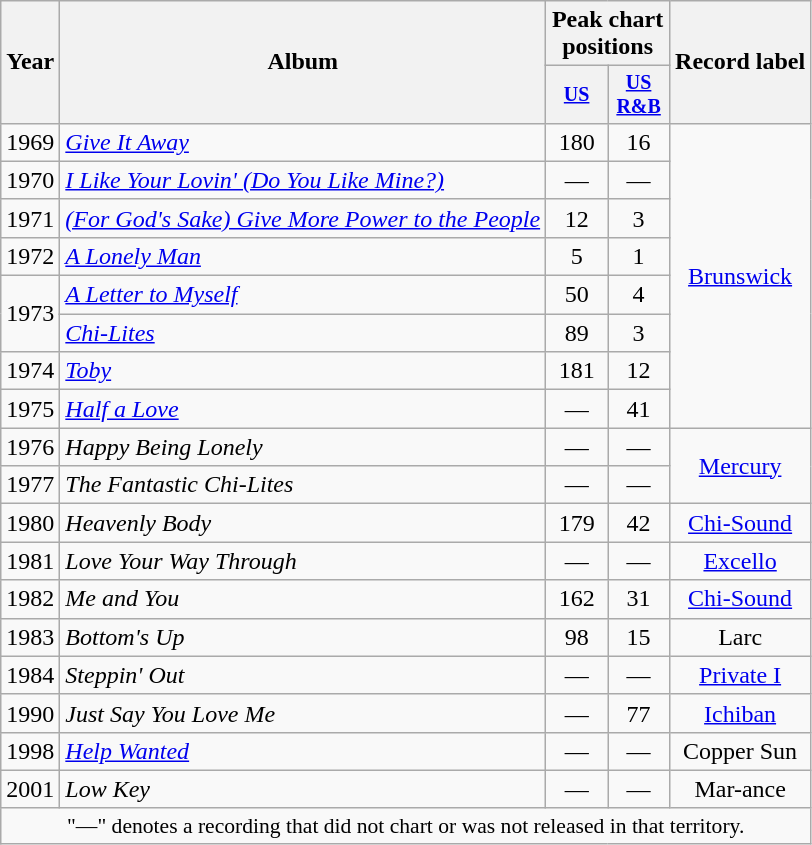<table class="wikitable" style="text-align:center;">
<tr>
<th rowspan="2">Year</th>
<th rowspan="2">Album</th>
<th colspan="2">Peak chart positions</th>
<th rowspan="2">Record label</th>
</tr>
<tr style="font-size:smaller;">
<th width="35"><a href='#'>US</a><br></th>
<th width="35"><a href='#'>US R&B</a><br></th>
</tr>
<tr>
<td rowspan="1">1969</td>
<td align="left"><em><a href='#'>Give It Away</a></em></td>
<td>180</td>
<td>16</td>
<td rowspan="8"><a href='#'>Brunswick</a></td>
</tr>
<tr>
<td rowspan="1">1970</td>
<td align="left"><em><a href='#'>I Like Your Lovin' (Do You Like Mine?)</a></em></td>
<td>—</td>
<td>—</td>
</tr>
<tr>
<td rowspan="1">1971</td>
<td align="left"><em><a href='#'>(For God's Sake) Give More Power to the People</a></em></td>
<td>12</td>
<td>3</td>
</tr>
<tr>
<td rowspan="1">1972</td>
<td align="left"><em><a href='#'>A Lonely Man</a></em></td>
<td>5</td>
<td>1</td>
</tr>
<tr>
<td rowspan="2">1973</td>
<td align="left"><em><a href='#'>A Letter to Myself</a></em></td>
<td>50</td>
<td>4</td>
</tr>
<tr>
<td align="left"><em><a href='#'>Chi-Lites</a></em></td>
<td>89</td>
<td>3</td>
</tr>
<tr>
<td rowspan="1">1974</td>
<td align="left"><em><a href='#'>Toby</a></em></td>
<td>181</td>
<td>12</td>
</tr>
<tr>
<td rowspan="1">1975</td>
<td align="left"><em><a href='#'>Half a Love</a></em></td>
<td>—</td>
<td>41</td>
</tr>
<tr>
<td rowspan="1">1976</td>
<td align="left"><em>Happy Being Lonely</em></td>
<td>—</td>
<td>—</td>
<td rowspan="2"><a href='#'>Mercury</a></td>
</tr>
<tr>
<td rowspan="1">1977</td>
<td align="left"><em>The Fantastic Chi-Lites</em></td>
<td>—</td>
<td>—</td>
</tr>
<tr>
<td rowspan="1">1980</td>
<td align="left"><em>Heavenly Body</em></td>
<td>179</td>
<td>42</td>
<td rowspan="1"><a href='#'>Chi-Sound</a></td>
</tr>
<tr>
<td rowspan="1">1981</td>
<td align="left"><em>Love Your Way Through</em></td>
<td>—</td>
<td>—</td>
<td rowspan="1"><a href='#'>Excello</a></td>
</tr>
<tr>
<td rowspan="1">1982</td>
<td align="left"><em>Me and You</em></td>
<td>162</td>
<td>31</td>
<td rowspan="1"><a href='#'>Chi-Sound</a></td>
</tr>
<tr>
<td rowspan="1">1983</td>
<td align="left"><em>Bottom's Up</em></td>
<td>98</td>
<td>15</td>
<td rowspan="1">Larc</td>
</tr>
<tr>
<td rowspan="1">1984</td>
<td align="left"><em>Steppin' Out</em></td>
<td>—</td>
<td>—</td>
<td rowspan="1"><a href='#'>Private I</a></td>
</tr>
<tr>
<td rowspan="1">1990</td>
<td align="left"><em>Just Say You Love Me</em></td>
<td>—</td>
<td>77</td>
<td rowspan="1"><a href='#'>Ichiban</a></td>
</tr>
<tr>
<td rowspan="1">1998</td>
<td align="left"><em><a href='#'>Help Wanted</a></em></td>
<td>—</td>
<td>—</td>
<td rowspan="1">Copper Sun</td>
</tr>
<tr>
<td rowspan="1">2001</td>
<td align="left"><em>Low Key</em></td>
<td>—</td>
<td>—</td>
<td rowspan="1">Mar-ance</td>
</tr>
<tr>
<td colspan="15" style="font-size:90%">"—" denotes a recording that did not chart or was not released in that territory.</td>
</tr>
</table>
